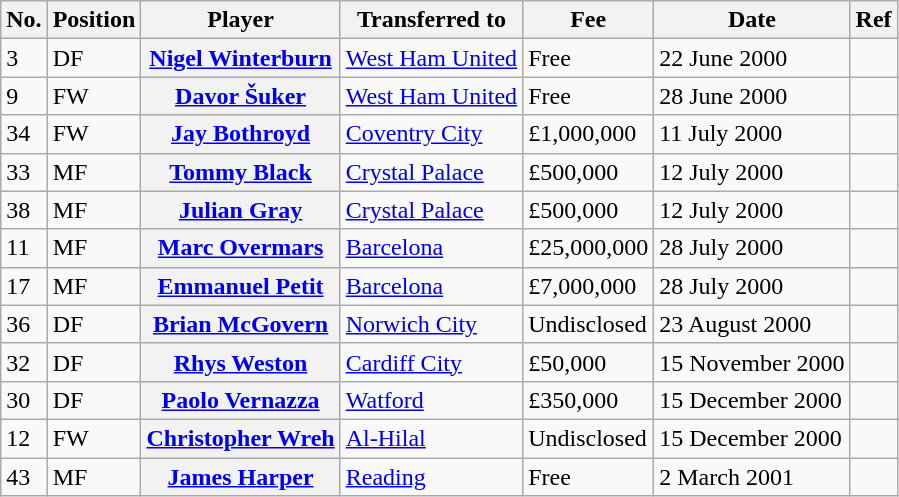<table class="wikitable plainrowheaders" style="text-align:center; text-align:left">
<tr>
<th scope="col">No.</th>
<th scope="col">Position</th>
<th scope="col">Player</th>
<th scope="col">Transferred to</th>
<th scope="col">Fee</th>
<th scope="col">Date</th>
<th scope="col">Ref</th>
</tr>
<tr>
<td>3</td>
<td>DF</td>
<th scope="row"><a href='#'>Nigel Winterburn</a></th>
<td><a href='#'>West Ham United</a></td>
<td>Free</td>
<td>22 June 2000</td>
<td></td>
</tr>
<tr>
<td>9</td>
<td>FW</td>
<th scope="row"><a href='#'>Davor Šuker</a></th>
<td><a href='#'>West Ham United</a></td>
<td>Free</td>
<td>28 June 2000</td>
<td></td>
</tr>
<tr>
<td>34</td>
<td>FW</td>
<th scope="row"><a href='#'>Jay Bothroyd</a></th>
<td><a href='#'>Coventry City</a></td>
<td>£1,000,000</td>
<td>11 July 2000</td>
<td></td>
</tr>
<tr>
<td>33</td>
<td>MF</td>
<th scope="row"><a href='#'>Tommy Black</a></th>
<td><a href='#'>Crystal Palace</a></td>
<td>£500,000</td>
<td>12 July 2000</td>
<td></td>
</tr>
<tr>
<td>38</td>
<td>MF</td>
<th scope="row"><a href='#'>Julian Gray</a></th>
<td><a href='#'>Crystal Palace</a></td>
<td>£500,000</td>
<td>12 July 2000</td>
<td></td>
</tr>
<tr>
<td>11</td>
<td>MF</td>
<th scope="row"><a href='#'>Marc Overmars</a></th>
<td><a href='#'>Barcelona</a></td>
<td>£25,000,000</td>
<td>28 July 2000</td>
<td></td>
</tr>
<tr>
<td>17</td>
<td>MF</td>
<th scope="row"><a href='#'>Emmanuel Petit</a></th>
<td><a href='#'>Barcelona</a></td>
<td>£7,000,000</td>
<td>28 July 2000</td>
<td></td>
</tr>
<tr>
<td>36</td>
<td>DF</td>
<th scope="row"><a href='#'>Brian McGovern</a></th>
<td><a href='#'>Norwich City</a></td>
<td>Undisclosed</td>
<td>23 August 2000</td>
<td></td>
</tr>
<tr>
<td>32</td>
<td>DF</td>
<th scope="row"><a href='#'>Rhys Weston</a></th>
<td><a href='#'>Cardiff City</a></td>
<td>£50,000</td>
<td>15 November 2000</td>
<td></td>
</tr>
<tr>
<td>30</td>
<td>DF</td>
<th scope="row"><a href='#'>Paolo Vernazza</a></th>
<td><a href='#'>Watford</a></td>
<td>£350,000</td>
<td>15 December 2000</td>
<td></td>
</tr>
<tr>
<td>12</td>
<td>FW</td>
<th scope="row"><a href='#'>Christopher Wreh</a></th>
<td><a href='#'>Al-Hilal</a></td>
<td>Undisclosed</td>
<td>15 December 2000</td>
<td></td>
</tr>
<tr>
<td>43</td>
<td>MF</td>
<th scope="row"><a href='#'>James Harper</a></th>
<td><a href='#'>Reading</a></td>
<td>Free</td>
<td>2 March 2001</td>
<td></td>
</tr>
</table>
